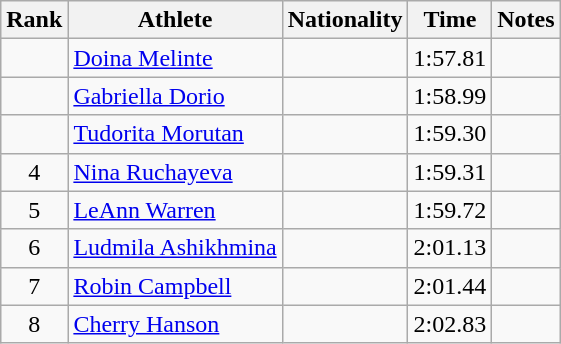<table class="wikitable sortable" style="text-align:center">
<tr>
<th>Rank</th>
<th>Athlete</th>
<th>Nationality</th>
<th>Time</th>
<th>Notes</th>
</tr>
<tr>
<td></td>
<td align=left><a href='#'>Doina Melinte</a></td>
<td align=left></td>
<td>1:57.81</td>
<td></td>
</tr>
<tr>
<td></td>
<td align=left><a href='#'>Gabriella Dorio</a></td>
<td align=left></td>
<td>1:58.99</td>
<td></td>
</tr>
<tr>
<td></td>
<td align=left><a href='#'>Tudorita Morutan</a></td>
<td align=left></td>
<td>1:59.30</td>
<td></td>
</tr>
<tr>
<td>4</td>
<td align=left><a href='#'>Nina Ruchayeva</a></td>
<td align=left></td>
<td>1:59.31</td>
<td></td>
</tr>
<tr>
<td>5</td>
<td align=left><a href='#'>LeAnn Warren</a></td>
<td align=left></td>
<td>1:59.72</td>
<td></td>
</tr>
<tr>
<td>6</td>
<td align=left><a href='#'>Ludmila Ashikhmina</a></td>
<td align=left></td>
<td>2:01.13</td>
<td></td>
</tr>
<tr>
<td>7</td>
<td align=left><a href='#'>Robin Campbell</a></td>
<td align=left></td>
<td>2:01.44</td>
<td></td>
</tr>
<tr>
<td>8</td>
<td align=left><a href='#'>Cherry Hanson</a></td>
<td align=left></td>
<td>2:02.83</td>
<td></td>
</tr>
</table>
